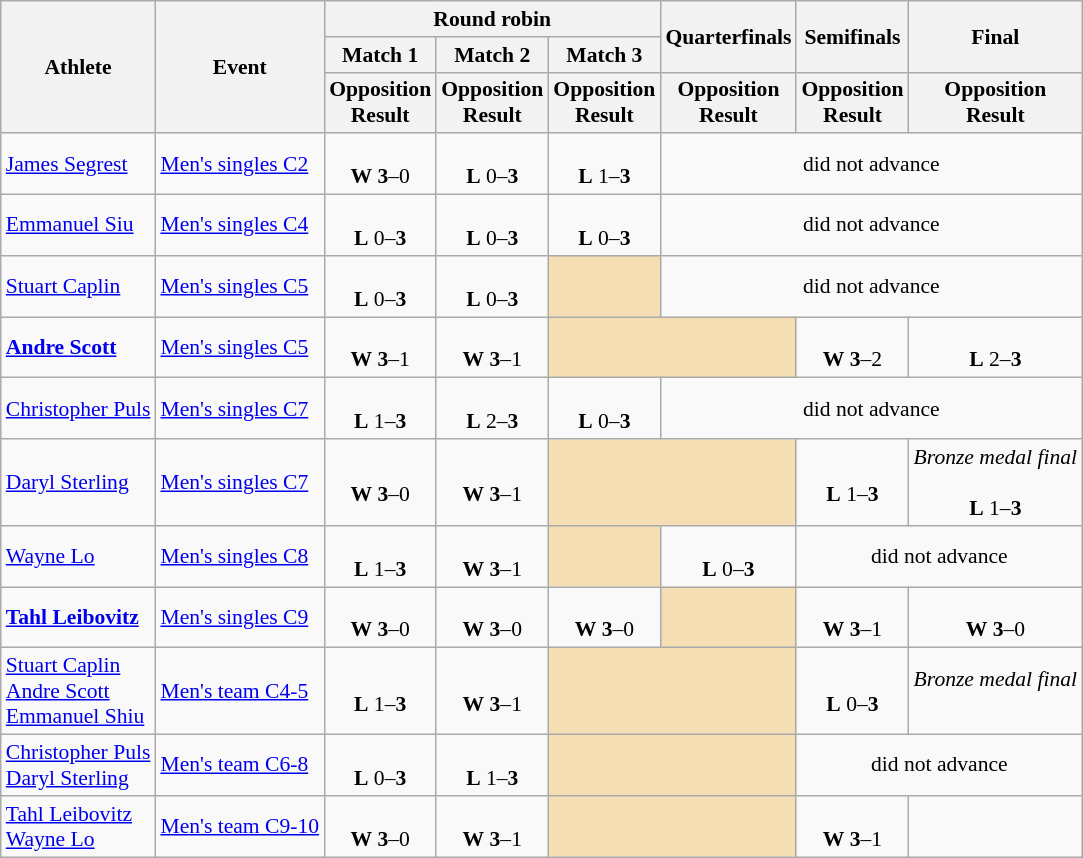<table class="wikitable" border="1" style="font-size:90%">
<tr>
<th rowspan=3>Athlete</th>
<th rowspan=3>Event</th>
<th colspan=3>Round robin</th>
<th rowspan=2>Quarterfinals</th>
<th rowspan=2>Semifinals</th>
<th rowspan=2>Final</th>
</tr>
<tr>
<th>Match 1</th>
<th>Match 2</th>
<th>Match 3</th>
</tr>
<tr>
<th>Opposition<br>Result</th>
<th>Opposition<br>Result</th>
<th>Opposition<br>Result</th>
<th>Opposition<br>Result</th>
<th>Opposition<br>Result</th>
<th>Opposition<br>Result</th>
</tr>
<tr>
<td><a href='#'>James Segrest</a></td>
<td><a href='#'>Men's singles C2</a></td>
<td align=center><br><strong>W</strong> <strong>3</strong>–0</td>
<td align=center><br><strong>L</strong> 0–<strong>3</strong></td>
<td align=center><br><strong>L</strong> 1–<strong>3</strong></td>
<td align=center colspan=3>did not advance</td>
</tr>
<tr>
<td><a href='#'>Emmanuel Siu</a></td>
<td><a href='#'>Men's singles C4</a></td>
<td align=center><br><strong>L</strong> 0–<strong>3</strong></td>
<td align=center><br><strong>L</strong> 0–<strong>3</strong></td>
<td align=center><br><strong>L</strong> 0–<strong>3</strong></td>
<td align=center colspan=3>did not advance</td>
</tr>
<tr>
<td><a href='#'>Stuart Caplin</a></td>
<td><a href='#'>Men's singles C5</a></td>
<td align=center><br><strong>L</strong> 0–<strong>3</strong></td>
<td align=center><br><strong>L</strong> 0–<strong>3</strong></td>
<td align=center bgcolor=wheat></td>
<td align=center colspan=3>did not advance</td>
</tr>
<tr>
<td><strong><a href='#'>Andre Scott</a></strong></td>
<td><a href='#'>Men's singles C5</a></td>
<td align=center><br><strong>W</strong> <strong>3</strong>–1</td>
<td align=center><br><strong>W</strong> <strong>3</strong>–1</td>
<td align=center bgcolor=wheat colspan=2></td>
<td align=center><br><strong>W</strong> <strong>3</strong>–2</td>
<td align=center><br><strong>L</strong> 2–<strong>3</strong> </td>
</tr>
<tr>
<td><a href='#'>Christopher Puls</a></td>
<td><a href='#'>Men's singles C7</a></td>
<td align=center><br><strong>L</strong> 1–<strong>3</strong></td>
<td align=center><br><strong>L</strong> 2–<strong>3</strong></td>
<td align=center><br><strong>L</strong> 0–<strong>3</strong></td>
<td align=center colspan=3>did not advance</td>
</tr>
<tr>
<td><a href='#'>Daryl Sterling</a></td>
<td><a href='#'>Men's singles C7</a></td>
<td align=center><br><strong>W</strong> <strong>3</strong>–0</td>
<td align=center><br><strong>W</strong> <strong>3</strong>–1</td>
<td align=center bgcolor=wheat colspan=2></td>
<td align=center><br><strong>L</strong> 1–<strong>3</strong></td>
<td align=center><em>Bronze medal final</em><br><br><strong>L</strong> 1–<strong>3</strong></td>
</tr>
<tr>
<td><a href='#'>Wayne Lo</a></td>
<td><a href='#'>Men's singles C8</a></td>
<td align=center><br><strong>L</strong> 1–<strong>3</strong></td>
<td align=center><br><strong>W</strong> <strong>3</strong>–1</td>
<td align=center bgcolor=wheat></td>
<td align=center><br><strong>L</strong> 0–<strong>3</strong></td>
<td align=center colspan=2>did not advance</td>
</tr>
<tr>
<td><strong><a href='#'>Tahl Leibovitz</a></strong></td>
<td><a href='#'>Men's singles C9</a></td>
<td align=center><br><strong>W</strong> <strong>3</strong>–0</td>
<td align=center><br><strong>W</strong> <strong>3</strong>–0</td>
<td align=center><br><strong>W</strong> <strong>3</strong>–0</td>
<td align=center bgcolor=wheat></td>
<td align=center><br><strong>W</strong> <strong>3</strong>–1</td>
<td align=center><br><strong>W</strong> <strong>3</strong>–0 </td>
</tr>
<tr>
<td><a href='#'>Stuart Caplin</a><br><a href='#'>Andre Scott</a><br><a href='#'>Emmanuel Shiu</a></td>
<td><a href='#'>Men's team C4-5</a></td>
<td align=center><br><strong>L</strong> 1–<strong>3</strong></td>
<td align=center><br><strong>W</strong> <strong>3</strong>–1</td>
<td align=center bgcolor=wheat colspan=2></td>
<td align=center><br><strong>L</strong> 0–<strong>3</strong></td>
<td align=center><em>Bronze medal final</em><br><br></td>
</tr>
<tr>
<td><a href='#'>Christopher Puls</a><br><a href='#'>Daryl Sterling</a></td>
<td><a href='#'>Men's team C6-8</a></td>
<td align=center><br><strong>L</strong> 0–<strong>3</strong></td>
<td align=center><br><strong>L</strong> 1–<strong>3</strong></td>
<td align=center bgcolor=wheat colspan=2></td>
<td align=center colspan=2>did not advance</td>
</tr>
<tr>
<td><a href='#'>Tahl Leibovitz</a><br><a href='#'>Wayne Lo</a></td>
<td><a href='#'>Men's team C9-10</a></td>
<td align=center><br><strong>W</strong> <strong>3</strong>–0</td>
<td align=center><br><strong>W</strong> <strong>3</strong>–1</td>
<td align=center bgcolor=wheat colspan=2></td>
<td align=center><br><strong>W</strong> <strong>3</strong>–1</td>
<td align=center><br></td>
</tr>
</table>
